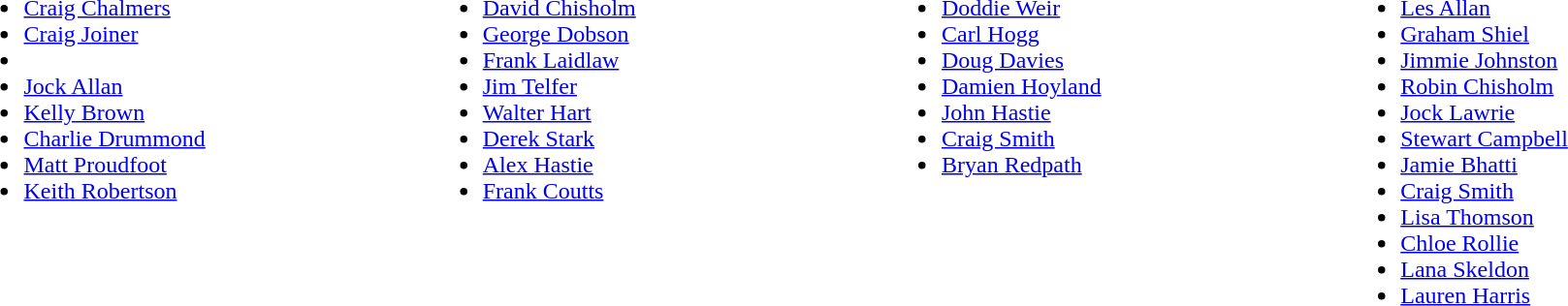<table style="width:100%;">
<tr>
<td style="vertical-align:top; width:25%;"><br><ul><li> <a href='#'>Craig Chalmers</a></li><li> <a href='#'>Craig Joiner</a></li><li></li><li> <a href='#'>Jock Allan</a></li><li> <a href='#'>Kelly Brown</a></li><li> <a href='#'>Charlie Drummond</a></li><li> <a href='#'>Matt Proudfoot</a></li><li> <a href='#'>Keith Robertson</a></li></ul></td>
<td style="vertical-align:top; width:25%;"><br><ul><li> <a href='#'>David Chisholm</a></li><li> <a href='#'>George Dobson</a></li><li> <a href='#'>Frank Laidlaw</a></li><li> <a href='#'>Jim Telfer</a></li><li> <a href='#'>Walter Hart</a></li><li> <a href='#'>Derek Stark</a></li><li> <a href='#'>Alex Hastie</a></li><li> <a href='#'>Frank Coutts</a></li></ul></td>
<td style="vertical-align:top; width:25%;"><br><ul><li> <a href='#'>Doddie Weir</a></li><li> <a href='#'>Carl Hogg</a></li><li> <a href='#'>Doug Davies</a></li><li> <a href='#'>Damien Hoyland</a></li><li> <a href='#'>John Hastie</a></li><li> <a href='#'>Craig Smith</a></li><li> <a href='#'>Bryan Redpath</a></li></ul></td>
<td style="vertical-align:top; width:25%;"><br><ul><li> <a href='#'>Les Allan</a></li><li> <a href='#'>Graham Shiel</a></li><li> <a href='#'>Jimmie Johnston</a></li><li> <a href='#'>Robin Chisholm</a></li><li> <a href='#'>Jock Lawrie</a></li><li> <a href='#'>Stewart Campbell</a></li><li> <a href='#'>Jamie Bhatti</a></li><li> <a href='#'>Craig Smith</a></li><li> <a href='#'>Lisa Thomson</a></li><li> <a href='#'>Chloe Rollie</a></li><li> <a href='#'>Lana Skeldon</a></li><li> <a href='#'>Lauren Harris</a></li></ul></td>
</tr>
</table>
